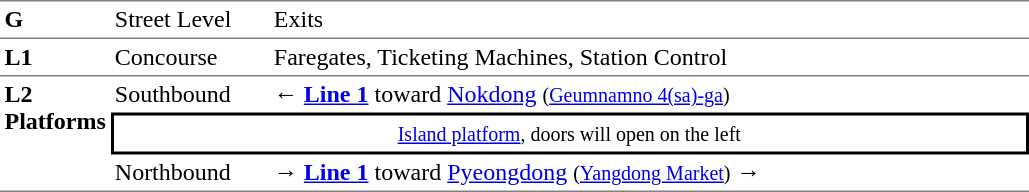<table table border=0 cellspacing=0 cellpadding=3>
<tr>
<td style="border-top:solid 1px gray;border-bottom:solid 1px gray;" width=50 valign=top><strong>G</strong></td>
<td style="border-top:solid 1px gray;border-bottom:solid 1px gray;" width=100 valign=top>Street Level</td>
<td style="border-top:solid 1px gray;border-bottom:solid 1px gray;" width=400 valign=top>Exits</td>
</tr>
<tr>
<td style="border-bottom:solid 0 gray;" width=50 valign=top><strong>L1</strong></td>
<td style="border-bottom:solid 0 gray;" width=100 valign=top>Concourse</td>
<td style="border-bottom:solid 0 gray;" width=500 valign=top>Faregates, Ticketing Machines, Station Control</td>
</tr>
<tr>
<td style="border-top:solid 1px gray;border-bottom:solid 1px gray;" rowspan=3 valign=top><strong>L2<br>Platforms</strong></td>
<td style="border-top:solid 1px gray;">Southbound</td>
<td style="border-top:solid 1px gray;">← <a href='#'><span><span><strong>Line 1</strong></span></span></a> toward <a href='#'>Nokdong</a> <small>(<a href='#'>Geumnamno 4(sa)-ga</a>)</small></td>
</tr>
<tr>
<td style="border-top:solid 2px black;border-right:solid 2px black;border-left:solid 2px black;border-bottom:solid 2px black;text-align:center;" colspan=2><small><a href='#'>Island platform</a>, doors will open on the left</small></td>
</tr>
<tr>
<td style="border-bottom:solid 1px gray;">Northbound</td>
<td style="border-bottom:solid 1px gray;"><span>→</span> <a href='#'><span><span><strong>Line 1</strong></span></span></a> toward <a href='#'>Pyeongdong</a> <small>(<a href='#'>Yangdong Market</a>)</small> →</td>
</tr>
</table>
